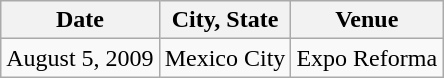<table class="wikitable">
<tr>
<th>Date</th>
<th>City, State</th>
<th>Venue</th>
</tr>
<tr>
<td>August 5, 2009</td>
<td>Mexico City</td>
<td>Expo Reforma</td>
</tr>
</table>
